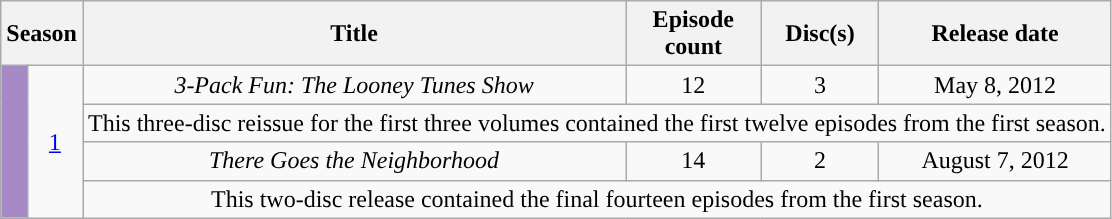<table class="wikitable" style="text-align: center">
<tr>
<th colspan=2>Season</th>
<th>Title</th>
<th>Episode<br>count</th>
<th>Disc(s)</th>
<th>Release date</th>
</tr>
<tr>
<td rowspan=4 style="background:#A68AC5"></td>
<td rowspan=4><a href='#'>1</a></td>
<td><em>3-Pack Fun: The Looney Tunes Show</em></td>
<td>12</td>
<td>3</td>
<td>May 8, 2012</td>
</tr>
<tr>
<td colspan=4>This three-disc reissue for the first three volumes contained the first twelve episodes from the first season.</td>
</tr>
<tr>
<td><em>There Goes the Neighborhood</em></td>
<td>14</td>
<td>2</td>
<td>August 7, 2012</td>
</tr>
<tr>
<td colspan=4>This two-disc release contained the final fourteen episodes from the first season.</td>
</tr>
</table>
